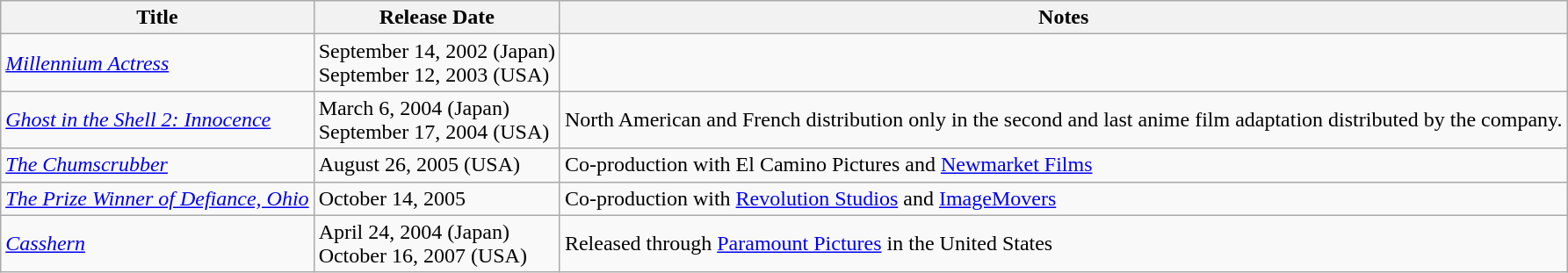<table class="wikitable sortable">
<tr>
<th>Title</th>
<th>Release Date</th>
<th>Notes</th>
</tr>
<tr>
<td><em><a href='#'>Millennium Actress</a></em></td>
<td>September 14, 2002 (Japan)<br>September 12, 2003 (USA)</td>
<td></td>
</tr>
<tr>
<td><em><a href='#'>Ghost in the Shell 2: Innocence</a></em></td>
<td>March 6, 2004 (Japan)<br>September 17, 2004 (USA)</td>
<td>North American and French distribution only in the second and last anime film adaptation distributed by the company.</td>
</tr>
<tr>
<td><em><a href='#'>The Chumscrubber</a></em></td>
<td>August 26, 2005 (USA)</td>
<td>Co-production with El Camino Pictures and <a href='#'>Newmarket Films</a></td>
</tr>
<tr>
<td><em><a href='#'>The Prize Winner of Defiance, Ohio</a></em></td>
<td>October 14, 2005</td>
<td>Co-production with <a href='#'>Revolution Studios</a> and <a href='#'>ImageMovers</a></td>
</tr>
<tr>
<td><em><a href='#'>Casshern</a></em></td>
<td>April 24, 2004 (Japan)<br>October 16, 2007 (USA)</td>
<td>Released through <a href='#'>Paramount Pictures</a> in the United States</td>
</tr>
</table>
